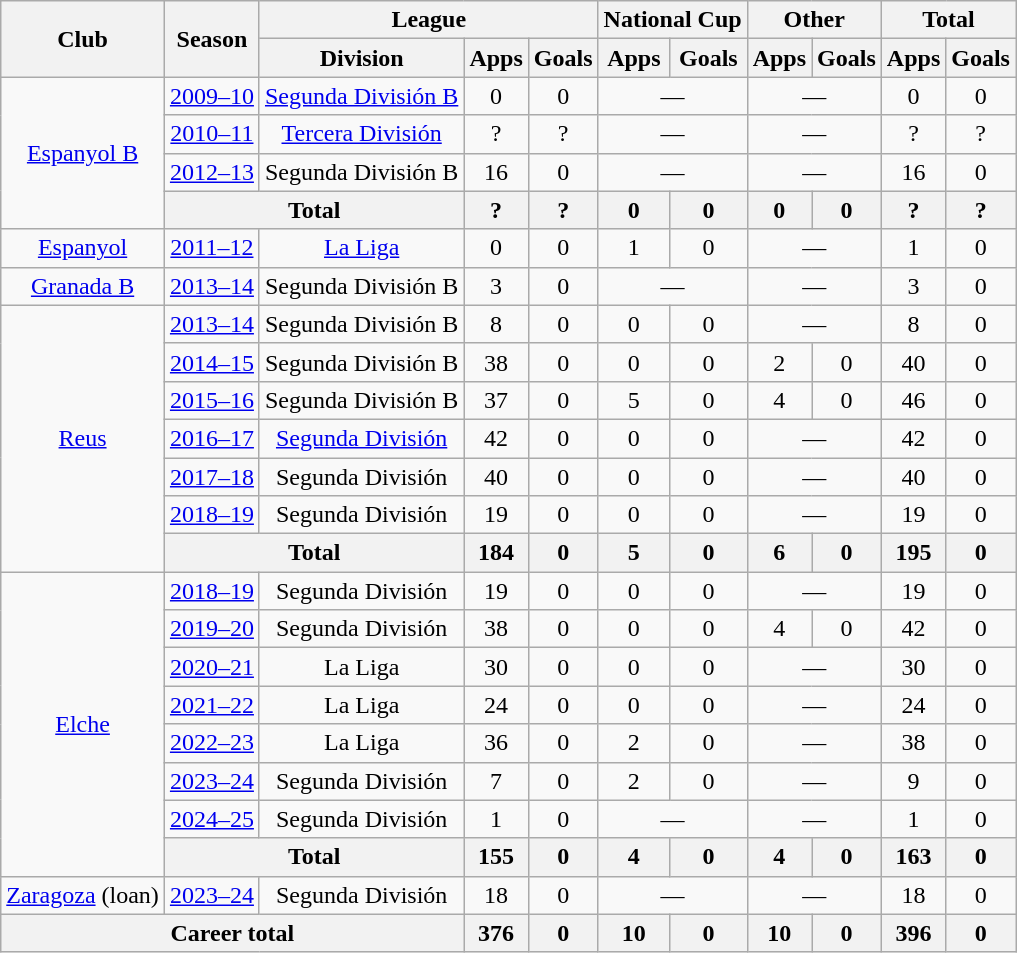<table class="wikitable" style="text-align:center">
<tr>
<th rowspan="2">Club</th>
<th rowspan="2">Season</th>
<th colspan="3">League</th>
<th colspan="2">National Cup</th>
<th colspan="2">Other</th>
<th colspan="2">Total</th>
</tr>
<tr>
<th>Division</th>
<th>Apps</th>
<th>Goals</th>
<th>Apps</th>
<th>Goals</th>
<th>Apps</th>
<th>Goals</th>
<th>Apps</th>
<th>Goals</th>
</tr>
<tr>
<td rowspan="4"><a href='#'>Espanyol B</a></td>
<td><a href='#'>2009–10</a></td>
<td><a href='#'>Segunda División B</a></td>
<td>0</td>
<td>0</td>
<td colspan="2">—</td>
<td colspan="2">—</td>
<td>0</td>
<td>0</td>
</tr>
<tr>
<td><a href='#'>2010–11</a></td>
<td><a href='#'>Tercera División</a></td>
<td>?</td>
<td>?</td>
<td colspan="2">—</td>
<td colspan="2">—</td>
<td>?</td>
<td>?</td>
</tr>
<tr>
<td><a href='#'>2012–13</a></td>
<td>Segunda División B</td>
<td>16</td>
<td>0</td>
<td colspan="2">—</td>
<td colspan="2">—</td>
<td>16</td>
<td>0</td>
</tr>
<tr>
<th colspan="2">Total</th>
<th>?</th>
<th>?</th>
<th>0</th>
<th>0</th>
<th>0</th>
<th>0</th>
<th>?</th>
<th>?</th>
</tr>
<tr>
<td><a href='#'>Espanyol</a></td>
<td><a href='#'>2011–12</a></td>
<td><a href='#'>La Liga</a></td>
<td>0</td>
<td>0</td>
<td>1</td>
<td>0</td>
<td colspan="2">—</td>
<td>1</td>
<td>0</td>
</tr>
<tr>
<td><a href='#'>Granada B</a></td>
<td><a href='#'>2013–14</a></td>
<td>Segunda División B</td>
<td>3</td>
<td>0</td>
<td colspan="2">—</td>
<td colspan="2">—</td>
<td>3</td>
<td>0</td>
</tr>
<tr>
<td rowspan="7"><a href='#'>Reus</a></td>
<td><a href='#'>2013–14</a></td>
<td>Segunda División B</td>
<td>8</td>
<td>0</td>
<td>0</td>
<td>0</td>
<td colspan="2">—</td>
<td>8</td>
<td>0</td>
</tr>
<tr>
<td><a href='#'>2014–15</a></td>
<td>Segunda División B</td>
<td>38</td>
<td>0</td>
<td>0</td>
<td>0</td>
<td>2</td>
<td>0</td>
<td>40</td>
<td>0</td>
</tr>
<tr>
<td><a href='#'>2015–16</a></td>
<td>Segunda División B</td>
<td>37</td>
<td>0</td>
<td>5</td>
<td>0</td>
<td>4</td>
<td>0</td>
<td>46</td>
<td>0</td>
</tr>
<tr>
<td><a href='#'>2016–17</a></td>
<td><a href='#'>Segunda División</a></td>
<td>42</td>
<td>0</td>
<td>0</td>
<td>0</td>
<td colspan="2">—</td>
<td>42</td>
<td>0</td>
</tr>
<tr>
<td><a href='#'>2017–18</a></td>
<td>Segunda División</td>
<td>40</td>
<td>0</td>
<td>0</td>
<td>0</td>
<td colspan="2">—</td>
<td>40</td>
<td>0</td>
</tr>
<tr>
<td><a href='#'>2018–19</a></td>
<td>Segunda División</td>
<td>19</td>
<td>0</td>
<td>0</td>
<td>0</td>
<td colspan="2">—</td>
<td>19</td>
<td>0</td>
</tr>
<tr>
<th colspan="2">Total</th>
<th>184</th>
<th>0</th>
<th>5</th>
<th>0</th>
<th>6</th>
<th>0</th>
<th>195</th>
<th>0</th>
</tr>
<tr>
<td rowspan="8"><a href='#'>Elche</a></td>
<td><a href='#'>2018–19</a></td>
<td>Segunda División</td>
<td>19</td>
<td>0</td>
<td>0</td>
<td>0</td>
<td colspan="2">—</td>
<td>19</td>
<td>0</td>
</tr>
<tr>
<td><a href='#'>2019–20</a></td>
<td>Segunda División</td>
<td>38</td>
<td>0</td>
<td>0</td>
<td>0</td>
<td>4</td>
<td>0</td>
<td>42</td>
<td>0</td>
</tr>
<tr>
<td><a href='#'>2020–21</a></td>
<td>La Liga</td>
<td>30</td>
<td>0</td>
<td>0</td>
<td>0</td>
<td colspan="2">—</td>
<td>30</td>
<td>0</td>
</tr>
<tr>
<td><a href='#'>2021–22</a></td>
<td>La Liga</td>
<td>24</td>
<td>0</td>
<td>0</td>
<td>0</td>
<td colspan="2">—</td>
<td>24</td>
<td>0</td>
</tr>
<tr>
<td><a href='#'>2022–23</a></td>
<td>La Liga</td>
<td>36</td>
<td>0</td>
<td>2</td>
<td>0</td>
<td colspan="2">—</td>
<td>38</td>
<td>0</td>
</tr>
<tr>
<td><a href='#'>2023–24</a></td>
<td>Segunda División</td>
<td>7</td>
<td>0</td>
<td>2</td>
<td>0</td>
<td colspan="2">—</td>
<td>9</td>
<td>0</td>
</tr>
<tr>
<td><a href='#'>2024–25</a></td>
<td>Segunda División</td>
<td>1</td>
<td>0</td>
<td colspan="2">—</td>
<td colspan="2">—</td>
<td>1</td>
<td>0</td>
</tr>
<tr>
<th colspan="2">Total</th>
<th>155</th>
<th>0</th>
<th>4</th>
<th>0</th>
<th>4</th>
<th>0</th>
<th>163</th>
<th>0</th>
</tr>
<tr>
<td><a href='#'>Zaragoza</a> (loan)</td>
<td><a href='#'>2023–24</a></td>
<td>Segunda División</td>
<td>18</td>
<td>0</td>
<td colspan="2">—</td>
<td colspan="2">—</td>
<td>18</td>
<td>0</td>
</tr>
<tr>
<th colspan="3">Career total</th>
<th>376</th>
<th>0</th>
<th>10</th>
<th>0</th>
<th>10</th>
<th>0</th>
<th>396</th>
<th>0</th>
</tr>
</table>
